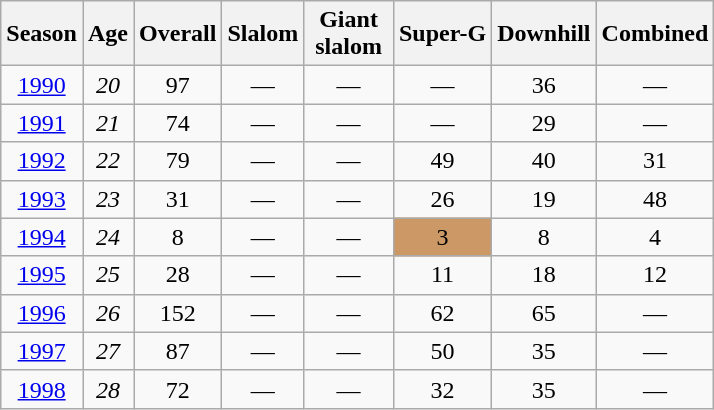<table class=wikitable style="text-align:center">
<tr>
<th>Season</th>
<th>Age</th>
<th>Overall</th>
<th>Slalom</th>
<th>Giant<br> slalom </th>
<th>Super-G</th>
<th>Downhill</th>
<th>Combined</th>
</tr>
<tr>
<td><a href='#'>1990</a></td>
<td><em>20</em></td>
<td>97</td>
<td>—</td>
<td>—</td>
<td>—</td>
<td>36</td>
<td>—</td>
</tr>
<tr>
<td><a href='#'>1991</a></td>
<td><em>21</em></td>
<td>74</td>
<td>—</td>
<td>—</td>
<td>—</td>
<td>29</td>
<td>—</td>
</tr>
<tr>
<td><a href='#'>1992</a></td>
<td><em>22</em></td>
<td>79</td>
<td>—</td>
<td>—</td>
<td>49</td>
<td>40</td>
<td>31</td>
</tr>
<tr>
<td><a href='#'>1993</a></td>
<td><em>23</em></td>
<td>31</td>
<td>—</td>
<td>—</td>
<td>26</td>
<td>19</td>
<td>48</td>
</tr>
<tr>
<td><a href='#'>1994</a></td>
<td><em>24</em></td>
<td>8</td>
<td>—</td>
<td>—</td>
<td bgcolor="cc9966">3</td>
<td>8</td>
<td>4</td>
</tr>
<tr>
<td><a href='#'>1995</a></td>
<td><em>25</em></td>
<td>28</td>
<td>—</td>
<td>—</td>
<td>11</td>
<td>18</td>
<td>12</td>
</tr>
<tr>
<td><a href='#'>1996</a></td>
<td><em>26</em></td>
<td>152</td>
<td>—</td>
<td>—</td>
<td>62</td>
<td>65</td>
<td>—</td>
</tr>
<tr>
<td><a href='#'>1997</a></td>
<td><em>27</em></td>
<td>87</td>
<td>—</td>
<td>—</td>
<td>50</td>
<td>35</td>
<td>—</td>
</tr>
<tr>
<td><a href='#'>1998</a></td>
<td><em>28</em></td>
<td>72</td>
<td>—</td>
<td>—</td>
<td>32</td>
<td>35</td>
<td>—</td>
</tr>
</table>
